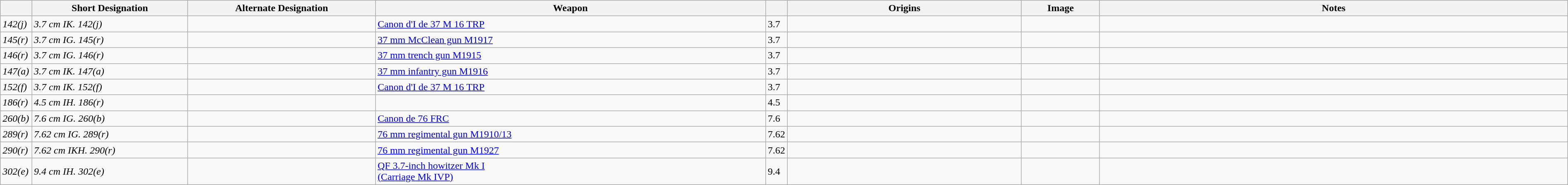<table class="wikitable sortable" style=" width:200%">
<tr>
<th width="2%"></th>
<th width="10%">Short Designation</th>
<th width="12%">Alternate Designation</th>
<th width="25%">Weapon</th>
<th width="1%"><br></th>
<th width="15%">Origins</th>
<th width="5%">Image</th>
<th width="30%">Notes</th>
</tr>
<tr>
<td><em>142(j)</em></td>
<td><em>3.7 cm IK. 142(j)</em></td>
<td></td>
<td><a href='#'>Canon d'I de 37 M 16 TRP</a></td>
<td>3.7</td>
<td></td>
<td></td>
<td></td>
</tr>
<tr>
<td><em>145(r)</em></td>
<td><em>3.7 cm IG. 145(r)</em></td>
<td></td>
<td><a href='#'>37 mm McClean gun M1917</a></td>
<td>3.7</td>
<td></td>
<td></td>
<td></td>
</tr>
<tr>
<td><em>146(r)</em></td>
<td><em>3.7 cm IG. 146(r)</em></td>
<td></td>
<td><a href='#'>37 mm trench gun M1915</a></td>
<td>3.7</td>
<td></td>
<td></td>
<td></td>
</tr>
<tr>
<td><em>147(a)</em></td>
<td><em>3.7 cm IK. 147(a)</em></td>
<td></td>
<td><a href='#'>37 mm infantry gun M1916</a></td>
<td>3.7</td>
<td></td>
<td></td>
<td></td>
</tr>
<tr>
<td><em>152(f)</em></td>
<td><em>3.7 cm IK. 152(f)</em></td>
<td></td>
<td><a href='#'>Canon d'I de 37 M 16 TRP</a></td>
<td>3.7</td>
<td></td>
<td></td>
<td></td>
</tr>
<tr>
<td><em>186(r)</em></td>
<td><em>4.5 cm IH. 186(r)</em></td>
<td></td>
<td></td>
<td>4.5</td>
<td></td>
<td></td>
<td></td>
</tr>
<tr>
<td><em>260(b)</em></td>
<td><em>7.6 cm IG. 260(b)</em></td>
<td></td>
<td><a href='#'>Canon de 76 FRC</a></td>
<td>7.6</td>
<td></td>
<td></td>
<td></td>
</tr>
<tr>
<td><em>289(r)</em></td>
<td><em>7.62 cm IG. 289(r)</em></td>
<td></td>
<td><a href='#'>76 mm regimental gun M1910/13</a></td>
<td>7.62</td>
<td></td>
<td></td>
<td></td>
</tr>
<tr>
<td><em>290(r)</em></td>
<td><em>7.62 cm IKH. 290(r)</em></td>
<td></td>
<td><a href='#'>76 mm regimental gun M1927</a></td>
<td>7.62</td>
<td></td>
<td></td>
<td></td>
</tr>
<tr>
<td><em>302(e)</em></td>
<td><em>9.4 cm IH. 302(e)</em></td>
<td></td>
<td><a href='#'>QF 3.7-inch howitzer Mk I<br>(Carriage Mk IVP)</a></td>
<td>9.4</td>
<td></td>
<td></td>
<td></td>
</tr>
</table>
